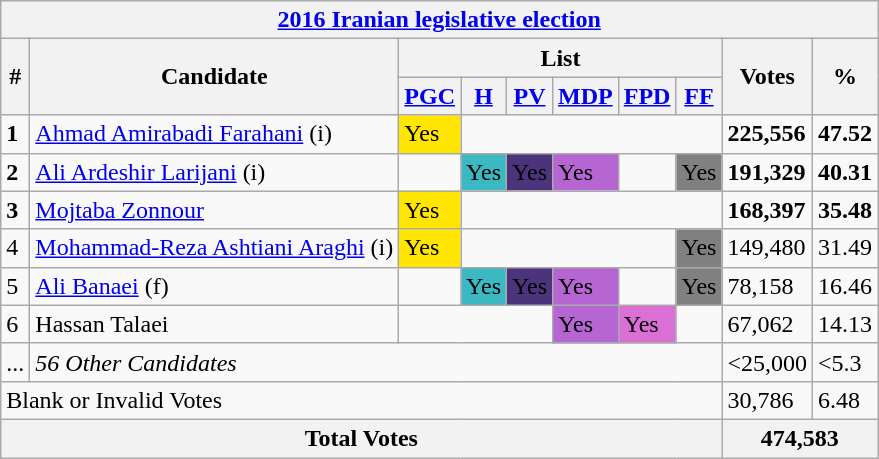<table class="wikitable">
<tr>
<th colspan="10"><a href='#'>2016 Iranian legislative election</a></th>
</tr>
<tr>
<th rowspan="2">#</th>
<th rowspan="2">Candidate</th>
<th colspan="6">List</th>
<th rowspan="2">Votes</th>
<th rowspan="2">%</th>
</tr>
<tr>
<th><a href='#'>PGC</a></th>
<th><a href='#'>H</a></th>
<th><a href='#'>PV</a></th>
<th><a href='#'>MDP</a></th>
<th><a href='#'>FPD</a></th>
<th><a href='#'>FF</a></th>
</tr>
<tr>
<td><strong>1</strong></td>
<td><a href='#'>Ahmad Amirabadi Farahani</a> (<abbr>i</abbr>)</td>
<td style="background:#ffe500;"><span>Yes</span></td>
<td colspan="5"></td>
<td><strong>225,556</strong></td>
<td><strong>47.52</strong></td>
</tr>
<tr>
<td><strong>2</strong></td>
<td><a href='#'>Ali Ardeshir Larijani</a> (<abbr>i</abbr>)</td>
<td></td>
<td style="background:#3cb8c2;"><span>Yes</span></td>
<td style="background:#4b347c;"><span>Yes</span></td>
<td style="background:#B666D2;"><span>Yes</span></td>
<td></td>
<td style="background:#808080;"><span>Yes</span></td>
<td><strong>191,329</strong></td>
<td><strong>40.31</strong></td>
</tr>
<tr>
<td><strong>3</strong></td>
<td><a href='#'>Mojtaba Zonnour</a></td>
<td style="background:#ffe500;"><span>Yes</span></td>
<td colspan="5"></td>
<td><strong>168,397</strong></td>
<td><strong>35.48</strong></td>
</tr>
<tr>
<td>4</td>
<td><a href='#'>Mohammad-Reza Ashtiani Araghi</a> (<abbr>i</abbr>)</td>
<td style="background:#ffe500;"><span>Yes</span></td>
<td colspan="4"></td>
<td style="background:#808080;"><span>Yes</span></td>
<td>149,480</td>
<td>31.49</td>
</tr>
<tr>
<td>5</td>
<td><a href='#'>Ali Banaei</a> (<abbr>f</abbr>)</td>
<td></td>
<td style="background:#3cb8c2;"><span>Yes</span></td>
<td style="background:#4b347c;"><span>Yes</span></td>
<td style="background:#B666D2;"><span>Yes</span></td>
<td></td>
<td style="background:#808080;"><span>Yes</span></td>
<td>78,158</td>
<td>16.46</td>
</tr>
<tr>
<td>6</td>
<td>Hassan Talaei</td>
<td colspan="3"></td>
<td style="background:#B666D2;"><span>Yes</span></td>
<td style="background:#DA70D6;"><span>Yes</span></td>
<td></td>
<td>67,062</td>
<td>14.13</td>
</tr>
<tr>
<td>...</td>
<td colspan="7"><em>56 Other Candidates</em></td>
<td><25,000</td>
<td><5.3</td>
</tr>
<tr>
<td colspan="8">Blank or Invalid Votes</td>
<td>30,786</td>
<td>6.48</td>
</tr>
<tr>
<th colspan="8">Total Votes</th>
<th colspan="2">474,583</th>
</tr>
</table>
